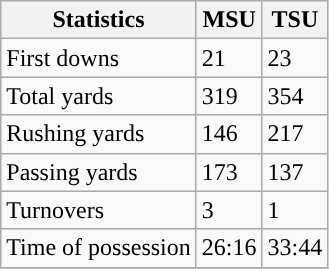<table class="wikitable">
<tr>
<th>Statistics</th>
<th>MSU</th>
<th>TSU</th>
</tr>
<tr>
<td>First downs</td>
<td>21</td>
<td>23</td>
</tr>
<tr>
<td>Total yards</td>
<td>319</td>
<td>354</td>
</tr>
<tr>
<td>Rushing yards</td>
<td>146</td>
<td>217</td>
</tr>
<tr>
<td>Passing yards</td>
<td>173</td>
<td>137</td>
</tr>
<tr>
<td>Turnovers</td>
<td>3</td>
<td>1</td>
</tr>
<tr>
<td>Time of possession</td>
<td>26:16</td>
<td>33:44</td>
</tr>
<tr>
</tr>
</table>
